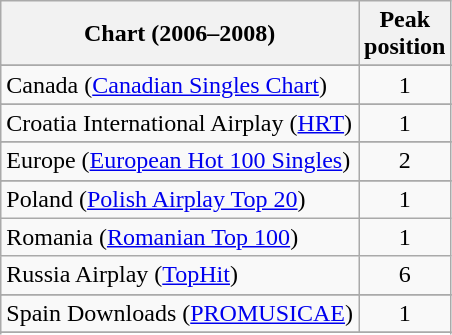<table class="wikitable sortable">
<tr>
<th>Chart (2006–2008)</th>
<th>Peak<br>position</th>
</tr>
<tr>
</tr>
<tr>
</tr>
<tr>
</tr>
<tr>
</tr>
<tr>
</tr>
<tr>
</tr>
<tr>
<td>Canada (<a href='#'>Canadian Singles Chart</a>)</td>
<td style="text-align:center;">1</td>
</tr>
<tr>
</tr>
<tr>
</tr>
<tr>
</tr>
<tr>
</tr>
<tr>
<td>Croatia International Airplay (<a href='#'>HRT</a>)</td>
<td style="text-align:center;">1</td>
</tr>
<tr>
</tr>
<tr>
</tr>
<tr>
<td>Europe (<a href='#'>European Hot 100 Singles</a>)</td>
<td style="text-align:center;">2</td>
</tr>
<tr>
</tr>
<tr>
</tr>
<tr>
</tr>
<tr>
</tr>
<tr>
</tr>
<tr>
</tr>
<tr>
</tr>
<tr>
</tr>
<tr>
</tr>
<tr>
</tr>
<tr>
</tr>
<tr>
<td>Poland (<a href='#'>Polish Airplay Top 20</a>)</td>
<td style="text-align:center;">1</td>
</tr>
<tr>
<td>Romania (<a href='#'>Romanian Top 100</a>)</td>
<td style="text-align:center;">1</td>
</tr>
<tr>
<td>Russia Airplay (<a href='#'>TopHit</a>)</td>
<td style="text-align:center;">6</td>
</tr>
<tr>
</tr>
<tr>
<td>Spain Downloads (<a href='#'>PROMUSICAE</a>)</td>
<td style="text-align:center;">1</td>
</tr>
<tr>
</tr>
<tr>
</tr>
<tr>
</tr>
<tr>
</tr>
<tr>
</tr>
<tr>
</tr>
<tr>
</tr>
<tr>
</tr>
<tr>
</tr>
<tr>
</tr>
<tr>
</tr>
</table>
